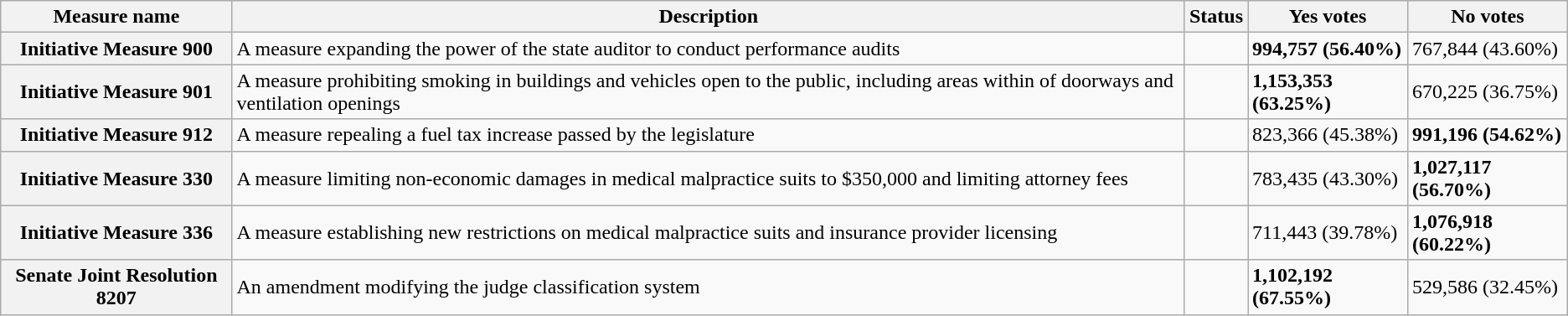<table class="wikitable sortable plainrowheaders">
<tr>
<th scope=col>Measure name</th>
<th scope=col class=unsortable>Description</th>
<th scope=col>Status</th>
<th scope=col>Yes votes</th>
<th scope=col>No votes</th>
</tr>
<tr>
<th scope=row>Initiative Measure 900</th>
<td>A measure expanding the power of the state auditor to conduct performance audits</td>
<td></td>
<td><strong>994,757 (56.40%)</strong></td>
<td>767,844 (43.60%)</td>
</tr>
<tr>
<th scope=row>Initiative Measure 901</th>
<td>A measure prohibiting smoking in buildings and vehicles open to the public, including areas within  of doorways and ventilation openings</td>
<td></td>
<td><strong>1,153,353 (63.25%)</strong></td>
<td>670,225 (36.75%)</td>
</tr>
<tr>
<th scope=row>Initiative Measure 912</th>
<td>A measure repealing a fuel tax increase passed by the legislature</td>
<td></td>
<td>823,366 (45.38%)</td>
<td><strong>991,196 (54.62%)</strong></td>
</tr>
<tr>
<th scope=row>Initiative Measure 330</th>
<td>A measure limiting non-economic damages in medical malpractice suits to $350,000 and limiting attorney fees</td>
<td></td>
<td>783,435 (43.30%)</td>
<td><strong>1,027,117 (56.70%)</strong></td>
</tr>
<tr>
<th scope=row>Initiative Measure 336</th>
<td>A measure establishing new restrictions on medical malpractice suits and insurance provider licensing</td>
<td></td>
<td>711,443 (39.78%)</td>
<td><strong>1,076,918 (60.22%)</strong></td>
</tr>
<tr>
<th scope=row>Senate Joint Resolution 8207</th>
<td>An amendment modifying the judge classification system</td>
<td></td>
<td><strong>1,102,192 (67.55%)</strong></td>
<td>529,586 (32.45%)</td>
</tr>
</table>
